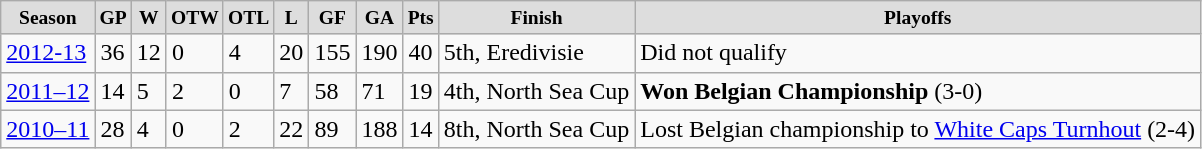<table class="wikitable">
<tr align="center" style="font-size: small; font-weight:bold; background-color:#dddddd; padding:5px;" |>
<td>Season</td>
<td>GP</td>
<td>W</td>
<td>OTW</td>
<td>OTL</td>
<td>L</td>
<td>GF</td>
<td>GA</td>
<td>Pts</td>
<td>Finish</td>
<td>Playoffs</td>
</tr>
<tr>
<td><a href='#'>2012-13</a></td>
<td>36</td>
<td>12</td>
<td>0</td>
<td>4</td>
<td>20</td>
<td>155</td>
<td>190</td>
<td>40</td>
<td>5th, Eredivisie</td>
<td>Did not qualify</td>
</tr>
<tr>
<td><a href='#'>2011–12</a></td>
<td>14</td>
<td>5</td>
<td>2</td>
<td>0</td>
<td>7</td>
<td>58</td>
<td>71</td>
<td>19</td>
<td>4th, North Sea Cup</td>
<td><strong>Won Belgian Championship</strong> (3-0)</td>
</tr>
<tr>
<td><a href='#'>2010–11</a></td>
<td>28</td>
<td>4</td>
<td>0</td>
<td>2</td>
<td>22</td>
<td>89</td>
<td>188</td>
<td>14</td>
<td>8th, North Sea Cup</td>
<td>Lost Belgian championship to <a href='#'>White Caps Turnhout</a> (2-4)</td>
</tr>
</table>
